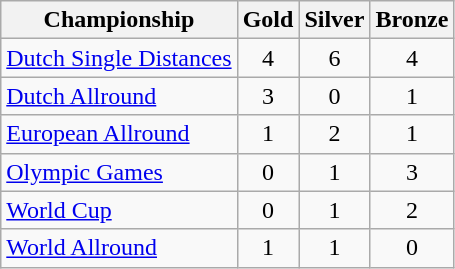<table class="wikitable">
<tr>
<th>Championship</th>
<th>Gold <br> </th>
<th>Silver  <br> </th>
<th>Bronze  <br> </th>
</tr>
<tr>
<td><a href='#'>Dutch Single Distances</a></td>
<td style="text-align:center">4</td>
<td style="text-align:center">6</td>
<td style="text-align:center">4</td>
</tr>
<tr>
<td><a href='#'>Dutch Allround</a></td>
<td style="text-align:center">3</td>
<td style="text-align:center">0</td>
<td style="text-align:center">1</td>
</tr>
<tr>
<td><a href='#'>European Allround</a></td>
<td style="text-align:center">1</td>
<td style="text-align:center">2</td>
<td style="text-align:center">1</td>
</tr>
<tr>
<td><a href='#'>Olympic Games</a></td>
<td style="text-align:center">0</td>
<td style="text-align:center">1</td>
<td style="text-align:center">3</td>
</tr>
<tr>
<td><a href='#'>World Cup</a></td>
<td style="text-align:center">0</td>
<td style="text-align:center">1</td>
<td style="text-align:center">2</td>
</tr>
<tr>
<td><a href='#'>World Allround</a></td>
<td style="text-align:center">1</td>
<td style="text-align:center">1</td>
<td style="text-align:center">0</td>
</tr>
</table>
